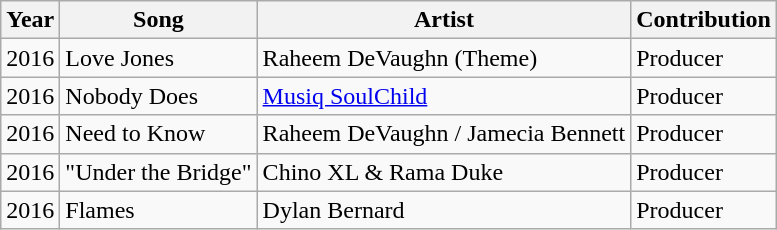<table class="wikitable">
<tr>
<th>Year</th>
<th>Song</th>
<th>Artist</th>
<th>Contribution</th>
</tr>
<tr>
<td>2016</td>
<td>Love Jones</td>
<td>Raheem DeVaughn (Theme)</td>
<td>Producer</td>
</tr>
<tr>
<td>2016</td>
<td>Nobody Does</td>
<td><a href='#'>Musiq SoulChild</a></td>
<td>Producer</td>
</tr>
<tr>
<td>2016</td>
<td>Need to Know</td>
<td>Raheem DeVaughn / Jamecia Bennett</td>
<td>Producer</td>
</tr>
<tr>
<td>2016</td>
<td>"Under the Bridge"</td>
<td>Chino XL & Rama Duke</td>
<td>Producer</td>
</tr>
<tr>
<td>2016</td>
<td>Flames</td>
<td>Dylan Bernard</td>
<td>Producer</td>
</tr>
</table>
